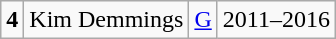<table class="wikitable">
<tr align="center">
<td><strong>4</strong></td>
<td>Kim Demmings</td>
<td><a href='#'>G</a></td>
<td>2011–2016</td>
</tr>
</table>
